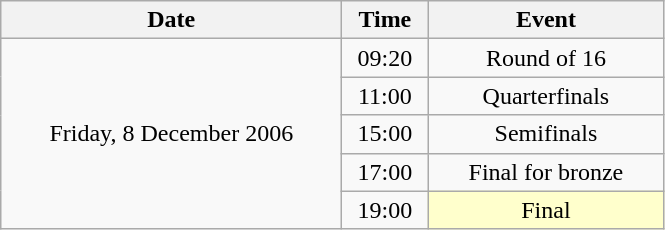<table class = "wikitable" style="text-align:center;">
<tr>
<th width=220>Date</th>
<th width=50>Time</th>
<th width=150>Event</th>
</tr>
<tr>
<td rowspan=5>Friday, 8 December 2006</td>
<td>09:20</td>
<td>Round of 16</td>
</tr>
<tr>
<td>11:00</td>
<td>Quarterfinals</td>
</tr>
<tr>
<td>15:00</td>
<td>Semifinals</td>
</tr>
<tr>
<td>17:00</td>
<td>Final for bronze</td>
</tr>
<tr>
<td>19:00</td>
<td bgcolor=ffffcc>Final</td>
</tr>
</table>
